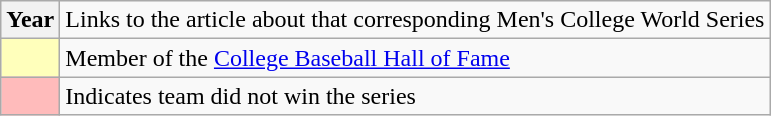<table class=wikitable>
<tr>
<th scope="row">Year</th>
<td>Links to the article about that corresponding Men's College World Series</td>
</tr>
<tr>
<th scope="row" style="background:#ffb;"></th>
<td>Member of the <a href='#'>College Baseball Hall of Fame</a></td>
</tr>
<tr>
<th scope="row" style="background:#fbb;"></th>
<td>Indicates team did not win the series</td>
</tr>
</table>
